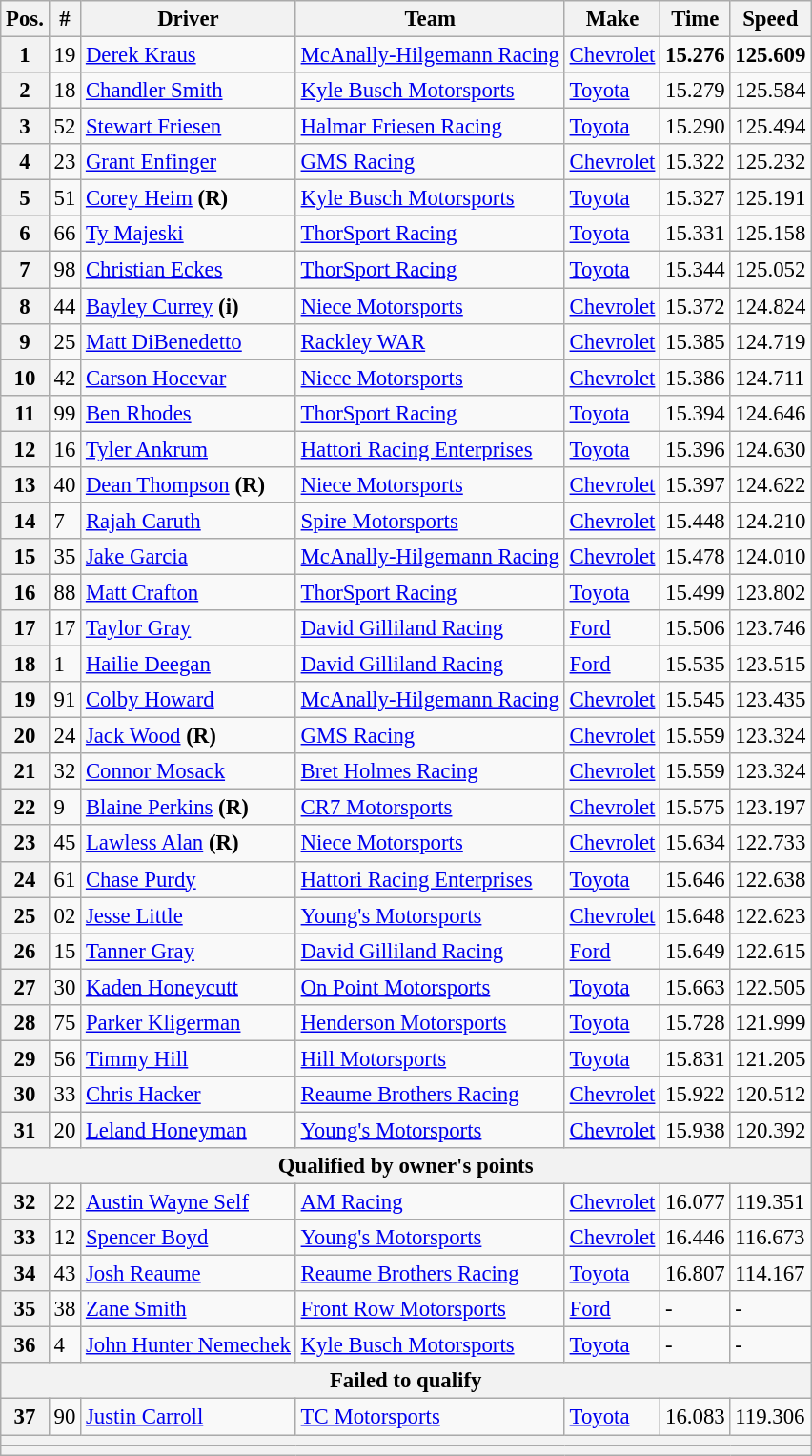<table class="wikitable" style="font-size:95%">
<tr>
<th>Pos.</th>
<th>#</th>
<th>Driver</th>
<th>Team</th>
<th>Make</th>
<th>Time</th>
<th>Speed</th>
</tr>
<tr>
<th>1</th>
<td>19</td>
<td><a href='#'>Derek Kraus</a></td>
<td><a href='#'>McAnally-Hilgemann Racing</a></td>
<td><a href='#'>Chevrolet</a></td>
<td><strong>15.276</strong></td>
<td><strong>125.609</strong></td>
</tr>
<tr>
<th>2</th>
<td>18</td>
<td><a href='#'>Chandler Smith</a></td>
<td><a href='#'>Kyle Busch Motorsports</a></td>
<td><a href='#'>Toyota</a></td>
<td>15.279</td>
<td>125.584</td>
</tr>
<tr>
<th>3</th>
<td>52</td>
<td><a href='#'>Stewart Friesen</a></td>
<td><a href='#'>Halmar Friesen Racing</a></td>
<td><a href='#'>Toyota</a></td>
<td>15.290</td>
<td>125.494</td>
</tr>
<tr>
<th>4</th>
<td>23</td>
<td><a href='#'>Grant Enfinger</a></td>
<td><a href='#'>GMS Racing</a></td>
<td><a href='#'>Chevrolet</a></td>
<td>15.322</td>
<td>125.232</td>
</tr>
<tr>
<th>5</th>
<td>51</td>
<td><a href='#'>Corey Heim</a> <strong>(R)</strong></td>
<td><a href='#'>Kyle Busch Motorsports</a></td>
<td><a href='#'>Toyota</a></td>
<td>15.327</td>
<td>125.191</td>
</tr>
<tr>
<th>6</th>
<td>66</td>
<td><a href='#'>Ty Majeski</a></td>
<td><a href='#'>ThorSport Racing</a></td>
<td><a href='#'>Toyota</a></td>
<td>15.331</td>
<td>125.158</td>
</tr>
<tr>
<th>7</th>
<td>98</td>
<td><a href='#'>Christian Eckes</a></td>
<td><a href='#'>ThorSport Racing</a></td>
<td><a href='#'>Toyota</a></td>
<td>15.344</td>
<td>125.052</td>
</tr>
<tr>
<th>8</th>
<td>44</td>
<td><a href='#'>Bayley Currey</a> <strong>(i)</strong></td>
<td><a href='#'>Niece Motorsports</a></td>
<td><a href='#'>Chevrolet</a></td>
<td>15.372</td>
<td>124.824</td>
</tr>
<tr>
<th>9</th>
<td>25</td>
<td><a href='#'>Matt DiBenedetto</a></td>
<td><a href='#'>Rackley WAR</a></td>
<td><a href='#'>Chevrolet</a></td>
<td>15.385</td>
<td>124.719</td>
</tr>
<tr>
<th>10</th>
<td>42</td>
<td><a href='#'>Carson Hocevar</a></td>
<td><a href='#'>Niece Motorsports</a></td>
<td><a href='#'>Chevrolet</a></td>
<td>15.386</td>
<td>124.711</td>
</tr>
<tr>
<th>11</th>
<td>99</td>
<td><a href='#'>Ben Rhodes</a></td>
<td><a href='#'>ThorSport Racing</a></td>
<td><a href='#'>Toyota</a></td>
<td>15.394</td>
<td>124.646</td>
</tr>
<tr>
<th>12</th>
<td>16</td>
<td><a href='#'>Tyler Ankrum</a></td>
<td><a href='#'>Hattori Racing Enterprises</a></td>
<td><a href='#'>Toyota</a></td>
<td>15.396</td>
<td>124.630</td>
</tr>
<tr>
<th>13</th>
<td>40</td>
<td><a href='#'>Dean Thompson</a> <strong>(R)</strong></td>
<td><a href='#'>Niece Motorsports</a></td>
<td><a href='#'>Chevrolet</a></td>
<td>15.397</td>
<td>124.622</td>
</tr>
<tr>
<th>14</th>
<td>7</td>
<td><a href='#'>Rajah Caruth</a></td>
<td><a href='#'>Spire Motorsports</a></td>
<td><a href='#'>Chevrolet</a></td>
<td>15.448</td>
<td>124.210</td>
</tr>
<tr>
<th>15</th>
<td>35</td>
<td><a href='#'>Jake Garcia</a></td>
<td><a href='#'>McAnally-Hilgemann Racing</a></td>
<td><a href='#'>Chevrolet</a></td>
<td>15.478</td>
<td>124.010</td>
</tr>
<tr>
<th>16</th>
<td>88</td>
<td><a href='#'>Matt Crafton</a></td>
<td><a href='#'>ThorSport Racing</a></td>
<td><a href='#'>Toyota</a></td>
<td>15.499</td>
<td>123.802</td>
</tr>
<tr>
<th>17</th>
<td>17</td>
<td><a href='#'>Taylor Gray</a></td>
<td><a href='#'>David Gilliland Racing</a></td>
<td><a href='#'>Ford</a></td>
<td>15.506</td>
<td>123.746</td>
</tr>
<tr>
<th>18</th>
<td>1</td>
<td><a href='#'>Hailie Deegan</a></td>
<td><a href='#'>David Gilliland Racing</a></td>
<td><a href='#'>Ford</a></td>
<td>15.535</td>
<td>123.515</td>
</tr>
<tr>
<th>19</th>
<td>91</td>
<td><a href='#'>Colby Howard</a></td>
<td><a href='#'>McAnally-Hilgemann Racing</a></td>
<td><a href='#'>Chevrolet</a></td>
<td>15.545</td>
<td>123.435</td>
</tr>
<tr>
<th>20</th>
<td>24</td>
<td><a href='#'>Jack Wood</a> <strong>(R)</strong></td>
<td><a href='#'>GMS Racing</a></td>
<td><a href='#'>Chevrolet</a></td>
<td>15.559</td>
<td>123.324</td>
</tr>
<tr>
<th>21</th>
<td>32</td>
<td><a href='#'>Connor Mosack</a></td>
<td><a href='#'>Bret Holmes Racing</a></td>
<td><a href='#'>Chevrolet</a></td>
<td>15.559</td>
<td>123.324</td>
</tr>
<tr>
<th>22</th>
<td>9</td>
<td><a href='#'>Blaine Perkins</a> <strong>(R)</strong></td>
<td><a href='#'>CR7 Motorsports</a></td>
<td><a href='#'>Chevrolet</a></td>
<td>15.575</td>
<td>123.197</td>
</tr>
<tr>
<th>23</th>
<td>45</td>
<td><a href='#'>Lawless Alan</a> <strong>(R)</strong></td>
<td><a href='#'>Niece Motorsports</a></td>
<td><a href='#'>Chevrolet</a></td>
<td>15.634</td>
<td>122.733</td>
</tr>
<tr>
<th>24</th>
<td>61</td>
<td><a href='#'>Chase Purdy</a></td>
<td><a href='#'>Hattori Racing Enterprises</a></td>
<td><a href='#'>Toyota</a></td>
<td>15.646</td>
<td>122.638</td>
</tr>
<tr>
<th>25</th>
<td>02</td>
<td><a href='#'>Jesse Little</a></td>
<td><a href='#'>Young's Motorsports</a></td>
<td><a href='#'>Chevrolet</a></td>
<td>15.648</td>
<td>122.623</td>
</tr>
<tr>
<th>26</th>
<td>15</td>
<td><a href='#'>Tanner Gray</a></td>
<td><a href='#'>David Gilliland Racing</a></td>
<td><a href='#'>Ford</a></td>
<td>15.649</td>
<td>122.615</td>
</tr>
<tr>
<th>27</th>
<td>30</td>
<td><a href='#'>Kaden Honeycutt</a></td>
<td><a href='#'>On Point Motorsports</a></td>
<td><a href='#'>Toyota</a></td>
<td>15.663</td>
<td>122.505</td>
</tr>
<tr>
<th>28</th>
<td>75</td>
<td><a href='#'>Parker Kligerman</a></td>
<td><a href='#'>Henderson Motorsports</a></td>
<td><a href='#'>Toyota</a></td>
<td>15.728</td>
<td>121.999</td>
</tr>
<tr>
<th>29</th>
<td>56</td>
<td><a href='#'>Timmy Hill</a></td>
<td><a href='#'>Hill Motorsports</a></td>
<td><a href='#'>Toyota</a></td>
<td>15.831</td>
<td>121.205</td>
</tr>
<tr>
<th>30</th>
<td>33</td>
<td><a href='#'>Chris Hacker</a></td>
<td><a href='#'>Reaume Brothers Racing</a></td>
<td><a href='#'>Chevrolet</a></td>
<td>15.922</td>
<td>120.512</td>
</tr>
<tr>
<th>31</th>
<td>20</td>
<td><a href='#'>Leland Honeyman</a></td>
<td><a href='#'>Young's Motorsports</a></td>
<td><a href='#'>Chevrolet</a></td>
<td>15.938</td>
<td>120.392</td>
</tr>
<tr>
<th colspan="7">Qualified by owner's points</th>
</tr>
<tr>
<th>32</th>
<td>22</td>
<td><a href='#'>Austin Wayne Self</a></td>
<td><a href='#'>AM Racing</a></td>
<td><a href='#'>Chevrolet</a></td>
<td>16.077</td>
<td>119.351</td>
</tr>
<tr>
<th>33</th>
<td>12</td>
<td><a href='#'>Spencer Boyd</a></td>
<td><a href='#'>Young's Motorsports</a></td>
<td><a href='#'>Chevrolet</a></td>
<td>16.446</td>
<td>116.673</td>
</tr>
<tr>
<th>34</th>
<td>43</td>
<td><a href='#'>Josh Reaume</a></td>
<td><a href='#'>Reaume Brothers Racing</a></td>
<td><a href='#'>Toyota</a></td>
<td>16.807</td>
<td>114.167</td>
</tr>
<tr>
<th>35</th>
<td>38</td>
<td><a href='#'>Zane Smith</a></td>
<td><a href='#'>Front Row Motorsports</a></td>
<td><a href='#'>Ford</a></td>
<td>-</td>
<td>-</td>
</tr>
<tr>
<th>36</th>
<td>4</td>
<td><a href='#'>John Hunter Nemechek</a></td>
<td><a href='#'>Kyle Busch Motorsports</a></td>
<td><a href='#'>Toyota</a></td>
<td>-</td>
<td>-</td>
</tr>
<tr>
<th colspan="7">Failed to qualify</th>
</tr>
<tr>
<th>37</th>
<td>90</td>
<td><a href='#'>Justin Carroll</a></td>
<td><a href='#'>TC Motorsports</a></td>
<td><a href='#'>Toyota</a></td>
<td>16.083</td>
<td>119.306</td>
</tr>
<tr>
<th colspan="7"></th>
</tr>
<tr>
<th colspan="7"></th>
</tr>
</table>
